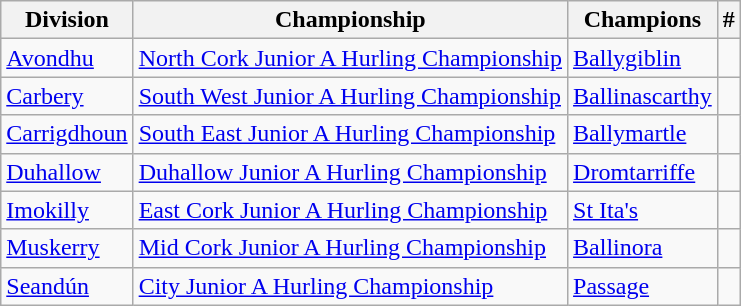<table class="wikitable">
<tr>
<th>Division</th>
<th>Championship</th>
<th>Champions</th>
<th>#</th>
</tr>
<tr>
<td><a href='#'>Avondhu</a></td>
<td><a href='#'>North Cork Junior A Hurling Championship</a></td>
<td><a href='#'>Ballygiblin</a></td>
<td></td>
</tr>
<tr>
<td><a href='#'>Carbery</a></td>
<td><a href='#'>South West Junior A Hurling Championship</a></td>
<td><a href='#'>Ballinascarthy</a></td>
<td></td>
</tr>
<tr>
<td><a href='#'>Carrigdhoun</a></td>
<td><a href='#'>South East Junior A Hurling Championship</a></td>
<td><a href='#'>Ballymartle</a></td>
<td></td>
</tr>
<tr>
<td><a href='#'>Duhallow</a></td>
<td><a href='#'>Duhallow Junior A Hurling Championship</a></td>
<td><a href='#'>Dromtarriffe</a></td>
<td></td>
</tr>
<tr>
<td><a href='#'>Imokilly</a></td>
<td><a href='#'>East Cork Junior A Hurling Championship</a></td>
<td><a href='#'>St Ita's</a></td>
<td></td>
</tr>
<tr>
<td><a href='#'>Muskerry</a></td>
<td><a href='#'>Mid Cork Junior A Hurling Championship</a></td>
<td><a href='#'>Ballinora</a></td>
<td></td>
</tr>
<tr>
<td><a href='#'>Seandún</a></td>
<td><a href='#'>City Junior A Hurling Championship</a></td>
<td><a href='#'>Passage</a></td>
<td></td>
</tr>
</table>
